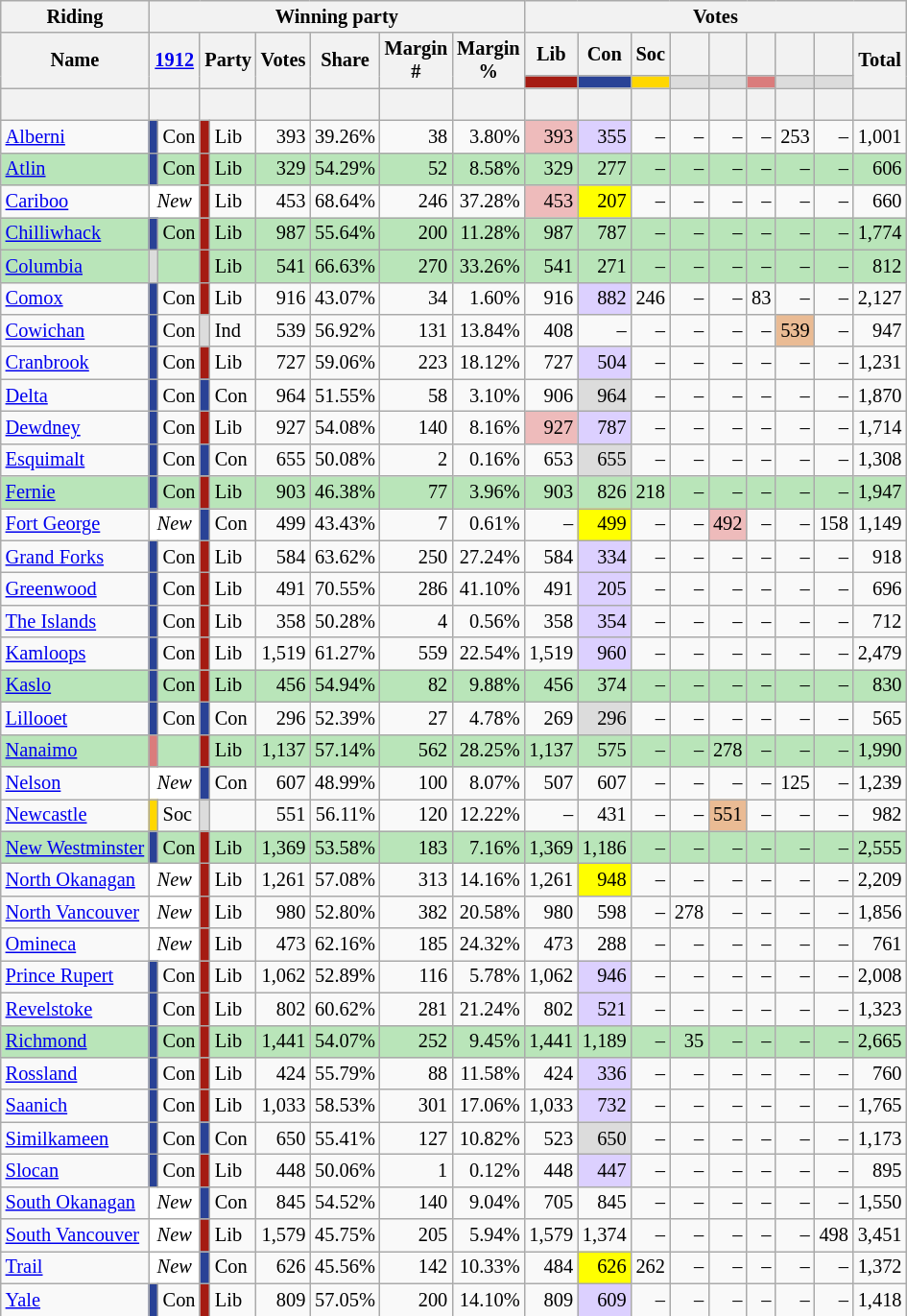<table class="wikitable sortable mw-collapsible" style="text-align:right; font-size:85%">
<tr>
<th scope="col">Riding</th>
<th scope="col" colspan="8">Winning party</th>
<th scope="col" colspan="9">Votes</th>
</tr>
<tr>
<th rowspan="2" scope="col">Name</th>
<th colspan="2" rowspan="2" scope="col"><strong><a href='#'>1912</a></strong></th>
<th colspan="2" rowspan="2" scope="col">Party</th>
<th rowspan="2" scope="col">Votes</th>
<th rowspan="2" scope="col">Share</th>
<th rowspan="2" scope="col">Margin<br>#</th>
<th rowspan="2" scope="col">Margin<br>%</th>
<th scope="col">Lib</th>
<th scope="col">Con</th>
<th scope="col">Soc</th>
<th scope="col"></th>
<th scope="col"></th>
<th scope="col"></th>
<th scope="col"></th>
<th scope="col"></th>
<th rowspan="2" scope="col">Total</th>
</tr>
<tr>
<th scope="col" style="background-color:#A51B12;"></th>
<th scope="col" style="background-color:#294296;"></th>
<th scope="col" style="background-color:#FFD700;"></th>
<th scope="col" style="background-color:#DCDCDC;"></th>
<th scope="col" style="background-color:#DCDCDC;"></th>
<th scope="col" style="background-color:#DA7C7C;"></th>
<th scope="col" style="background-color:#DCDCDC;"></th>
<th scope="col" style="background-color:#DCDCDC;"></th>
</tr>
<tr>
<th> </th>
<th colspan="2"></th>
<th colspan="2"></th>
<th></th>
<th></th>
<th></th>
<th></th>
<th></th>
<th></th>
<th></th>
<th></th>
<th></th>
<th></th>
<th></th>
<th></th>
<th></th>
</tr>
<tr>
<td style="text-align:left"><a href='#'>Alberni</a></td>
<td style="background-color:#294296;"></td>
<td style="text-align:left;">Con</td>
<td style="background-color:#A51B12;"></td>
<td style="text-align:left;">Lib</td>
<td>393</td>
<td>39.26%</td>
<td>38</td>
<td>3.80%</td>
<td style="background-color:#EEBBBB;">393</td>
<td style="background-color:#DCD0FF;">355</td>
<td>–</td>
<td>–</td>
<td>–</td>
<td>–</td>
<td>253</td>
<td>–</td>
<td>1,001</td>
</tr>
<tr style="background-color:#B9E5B9;">
<td style="text-align:left"><a href='#'>Atlin</a></td>
<td style="background-color:#294296;"></td>
<td style="text-align:left;">Con</td>
<td style="background-color:#A51B12;"></td>
<td style="text-align:left;">Lib</td>
<td>329</td>
<td>54.29%</td>
<td>52</td>
<td>8.58%</td>
<td>329</td>
<td>277</td>
<td>–</td>
<td>–</td>
<td>–</td>
<td>–</td>
<td>–</td>
<td>–</td>
<td>606</td>
</tr>
<tr>
<td style="text-align:left"><a href='#'>Cariboo</a></td>
<td colspan="2" style="background-color:#FFFFFF; text-align:center;"><em>New</em></td>
<td style="background-color:#A51B12;"></td>
<td style="text-align:left;">Lib</td>
<td>453</td>
<td>68.64%</td>
<td>246</td>
<td>37.28%</td>
<td style="background-color:#EEBBBB;">453</td>
<td style="background-color:#FFFF00;">207</td>
<td>–</td>
<td>–</td>
<td>–</td>
<td>–</td>
<td>–</td>
<td>–</td>
<td>660</td>
</tr>
<tr style="background-color:#B9E5B9;">
<td style="text-align:left"><a href='#'>Chilliwhack</a></td>
<td style="background-color:#294296;"></td>
<td style="text-align:left;">Con</td>
<td style="background-color:#A51B12;"></td>
<td style="text-align:left;">Lib</td>
<td>987</td>
<td>55.64%</td>
<td>200</td>
<td>11.28%</td>
<td>987</td>
<td>787</td>
<td>–</td>
<td>–</td>
<td>–</td>
<td>–</td>
<td>–</td>
<td>–</td>
<td>1,774</td>
</tr>
<tr style="background-color:#B9E5B9;">
<td style="text-align:left"><a href='#'>Columbia</a></td>
<td style="background-color:#DCDCDC;"></td>
<td style="text-align:left;"></td>
<td style="background-color:#A51B12;"></td>
<td style="text-align:left;">Lib</td>
<td>541</td>
<td>66.63%</td>
<td>270</td>
<td>33.26%</td>
<td>541</td>
<td>271</td>
<td>–</td>
<td>–</td>
<td>–</td>
<td>–</td>
<td>–</td>
<td>–</td>
<td>812</td>
</tr>
<tr>
<td style="text-align:left"><a href='#'>Comox</a></td>
<td style="background-color:#294296;"></td>
<td style="text-align:left;">Con</td>
<td style="background-color:#A51B12;"></td>
<td style="text-align:left;">Lib</td>
<td>916</td>
<td>43.07%</td>
<td>34</td>
<td>1.60%</td>
<td>916</td>
<td style="background-color:#DCD0FF;">882</td>
<td>246</td>
<td>–</td>
<td>–</td>
<td>83</td>
<td>–</td>
<td>–</td>
<td>2,127</td>
</tr>
<tr>
<td style="text-align:left"><a href='#'>Cowichan</a></td>
<td style="background-color:#294296;"></td>
<td style="text-align:left;">Con</td>
<td style="background-color:#DCDCDC;"></td>
<td style="text-align:left;">Ind</td>
<td>539</td>
<td>56.92%</td>
<td>131</td>
<td>13.84%</td>
<td>408</td>
<td>–</td>
<td>–</td>
<td>–</td>
<td>–</td>
<td>–</td>
<td style="background-color:#EABB94;">539</td>
<td>–</td>
<td>947</td>
</tr>
<tr>
<td style="text-align:left"><a href='#'>Cranbrook</a></td>
<td style="background-color:#294296;"></td>
<td style="text-align:left;">Con</td>
<td style="background-color:#A51B12;"></td>
<td style="text-align:left;">Lib</td>
<td>727</td>
<td>59.06%</td>
<td>223</td>
<td>18.12%</td>
<td>727</td>
<td style="background-color:#DCD0FF;">504</td>
<td>–</td>
<td>–</td>
<td>–</td>
<td>–</td>
<td>–</td>
<td>–</td>
<td>1,231</td>
</tr>
<tr>
<td style="text-align:left"><a href='#'>Delta</a></td>
<td style="background-color:#294296;"></td>
<td style="text-align:left;">Con</td>
<td style="background-color:#294296;"></td>
<td style="text-align:left;">Con</td>
<td>964</td>
<td>51.55%</td>
<td>58</td>
<td>3.10%</td>
<td>906</td>
<td style="background-color:#DCDCDC;">964</td>
<td>–</td>
<td>–</td>
<td>–</td>
<td>–</td>
<td>–</td>
<td>–</td>
<td>1,870</td>
</tr>
<tr>
<td style="text-align:left"><a href='#'>Dewdney</a></td>
<td style="background-color:#294296;"></td>
<td style="text-align:left;">Con</td>
<td style="background-color:#A51B12;"></td>
<td style="text-align:left;">Lib</td>
<td>927</td>
<td>54.08%</td>
<td>140</td>
<td>8.16%</td>
<td style="background-color:#EEBBBB;">927</td>
<td style="background-color:#DCD0FF;">787</td>
<td>–</td>
<td>–</td>
<td>–</td>
<td>–</td>
<td>–</td>
<td>–</td>
<td>1,714</td>
</tr>
<tr>
<td style="text-align:left"><a href='#'>Esquimalt</a></td>
<td style="background-color:#294296;"></td>
<td style="text-align:left;">Con</td>
<td style="background-color:#294296;"></td>
<td style="text-align:left;">Con</td>
<td>655</td>
<td>50.08%</td>
<td>2</td>
<td>0.16%</td>
<td>653</td>
<td style="background-color:#DCDCDC;">655</td>
<td>–</td>
<td>–</td>
<td>–</td>
<td>–</td>
<td>–</td>
<td>–</td>
<td>1,308</td>
</tr>
<tr style="background-color:#B9E5B9;">
<td style="text-align:left"><a href='#'>Fernie</a></td>
<td style="background-color:#294296;"></td>
<td style="text-align:left;">Con</td>
<td style="background-color:#A51B12;"></td>
<td style="text-align:left;">Lib</td>
<td>903</td>
<td>46.38%</td>
<td>77</td>
<td>3.96%</td>
<td>903</td>
<td>826</td>
<td>218</td>
<td>–</td>
<td>–</td>
<td>–</td>
<td>–</td>
<td>–</td>
<td>1,947</td>
</tr>
<tr>
<td style="text-align:left"><a href='#'>Fort George</a></td>
<td colspan="2" style="background-color:#FFFFFF; text-align:center;"><em>New</em></td>
<td style="background-color:#294296;"></td>
<td style="text-align:left;">Con</td>
<td>499</td>
<td>43.43%</td>
<td>7</td>
<td>0.61%</td>
<td>–</td>
<td style="background-color:#FFFF00;">499</td>
<td>–</td>
<td>–</td>
<td style="background-color:#EEBBBB;">492</td>
<td>–</td>
<td>–</td>
<td>158</td>
<td>1,149</td>
</tr>
<tr>
<td style="text-align:left"><a href='#'>Grand Forks</a></td>
<td style="background-color:#294296;"></td>
<td style="text-align:left;">Con</td>
<td style="background-color:#A51B12;"></td>
<td style="text-align:left;">Lib</td>
<td>584</td>
<td>63.62%</td>
<td>250</td>
<td>27.24%</td>
<td>584</td>
<td style="background-color:#DCD0FF;">334</td>
<td>–</td>
<td>–</td>
<td>–</td>
<td>–</td>
<td>–</td>
<td>–</td>
<td>918</td>
</tr>
<tr>
<td style="text-align:left"><a href='#'>Greenwood</a></td>
<td style="background-color:#294296;"></td>
<td style="text-align:left;">Con</td>
<td style="background-color:#A51B12;"></td>
<td style="text-align:left;">Lib</td>
<td>491</td>
<td>70.55%</td>
<td>286</td>
<td>41.10%</td>
<td>491</td>
<td style="background-color:#DCD0FF;">205</td>
<td>–</td>
<td>–</td>
<td>–</td>
<td>–</td>
<td>–</td>
<td>–</td>
<td>696</td>
</tr>
<tr>
<td style="text-align:left"><a href='#'>The Islands</a></td>
<td style="background-color:#294296;"></td>
<td style="text-align:left;">Con</td>
<td style="background-color:#A51B12;"></td>
<td style="text-align:left;">Lib</td>
<td>358</td>
<td>50.28%</td>
<td>4</td>
<td>0.56%</td>
<td>358</td>
<td style="background-color:#DCD0FF;">354</td>
<td>–</td>
<td>–</td>
<td>–</td>
<td>–</td>
<td>–</td>
<td>–</td>
<td>712</td>
</tr>
<tr>
<td style="text-align:left"><a href='#'>Kamloops</a></td>
<td style="background-color:#294296;"></td>
<td style="text-align:left;">Con</td>
<td style="background-color:#A51B12;"></td>
<td style="text-align:left;">Lib</td>
<td>1,519</td>
<td>61.27%</td>
<td>559</td>
<td>22.54%</td>
<td>1,519</td>
<td style="background-color:#DCD0FF;">960</td>
<td>–</td>
<td>–</td>
<td>–</td>
<td>–</td>
<td>–</td>
<td>–</td>
<td>2,479</td>
</tr>
<tr style="background-color:#B9E5B9;">
<td style="text-align:left"><a href='#'>Kaslo</a></td>
<td style="background-color:#294296;"></td>
<td style="text-align:left;">Con</td>
<td style="background-color:#A51B12;"></td>
<td style="text-align:left;">Lib</td>
<td>456</td>
<td>54.94%</td>
<td>82</td>
<td>9.88%</td>
<td>456</td>
<td>374</td>
<td>–</td>
<td>–</td>
<td>–</td>
<td>–</td>
<td>–</td>
<td>–</td>
<td>830</td>
</tr>
<tr>
<td style="text-align:left"><a href='#'>Lillooet</a></td>
<td style="background-color:#294296;"></td>
<td style="text-align:left;">Con</td>
<td style="background-color:#294296;"></td>
<td style="text-align:left;">Con</td>
<td>296</td>
<td>52.39%</td>
<td>27</td>
<td>4.78%</td>
<td>269</td>
<td style="background-color:#DCDCDC;">296</td>
<td>–</td>
<td>–</td>
<td>–</td>
<td>–</td>
<td>–</td>
<td>–</td>
<td>565</td>
</tr>
<tr style="background-color:#B9E5B9;">
<td style="text-align:left"><a href='#'>Nanaimo</a></td>
<td style="background-color:#DA7C7C;"></td>
<td style="text-align:left;"></td>
<td style="background-color:#A51B12;"></td>
<td style="text-align:left;">Lib</td>
<td>1,137</td>
<td>57.14%</td>
<td>562</td>
<td>28.25%</td>
<td>1,137</td>
<td>575</td>
<td>–</td>
<td>–</td>
<td>278</td>
<td>–</td>
<td>–</td>
<td>–</td>
<td>1,990</td>
</tr>
<tr>
<td style="text-align:left"><a href='#'>Nelson</a></td>
<td colspan="2" style="background-color:#FFFFFF; text-align:center;"><em>New</em></td>
<td style="background-color:#294296;"></td>
<td style="text-align:left;">Con</td>
<td>607</td>
<td>48.99%</td>
<td>100</td>
<td>8.07%</td>
<td>507</td>
<td>607</td>
<td>–</td>
<td>–</td>
<td>–</td>
<td>–</td>
<td>125</td>
<td>–</td>
<td>1,239</td>
</tr>
<tr>
<td style="text-align:left"><a href='#'>Newcastle</a></td>
<td style="background-color:#FFD700;"></td>
<td style="text-align:left;">Soc</td>
<td style="background-color:#DCDCDC;"></td>
<td style="text-align:left;"></td>
<td>551</td>
<td>56.11%</td>
<td>120</td>
<td>12.22%</td>
<td>–</td>
<td>431</td>
<td>–</td>
<td>–</td>
<td style="background-color:#EABB94;">551</td>
<td>–</td>
<td>–</td>
<td>–</td>
<td>982</td>
</tr>
<tr style="background-color:#B9E5B9;">
<td style="text-align:left"><a href='#'>New Westminster</a></td>
<td style="background-color:#294296;"></td>
<td style="text-align:left;">Con</td>
<td style="background-color:#A51B12;"></td>
<td style="text-align:left;">Lib</td>
<td>1,369</td>
<td>53.58%</td>
<td>183</td>
<td>7.16%</td>
<td>1,369</td>
<td>1,186</td>
<td>–</td>
<td>–</td>
<td>–</td>
<td>–</td>
<td>–</td>
<td>–</td>
<td>2,555</td>
</tr>
<tr>
<td style="text-align:left"><a href='#'>North Okanagan</a></td>
<td colspan="2" style="background-color:#FFFFFF; text-align:center;"><em>New</em></td>
<td style="background-color:#A51B12;"></td>
<td style="text-align:left;">Lib</td>
<td>1,261</td>
<td>57.08%</td>
<td>313</td>
<td>14.16%</td>
<td>1,261</td>
<td style="background-color:#FFFF00;">948</td>
<td>–</td>
<td>–</td>
<td>–</td>
<td>–</td>
<td>–</td>
<td>–</td>
<td>2,209</td>
</tr>
<tr>
<td style="text-align:left"><a href='#'>North Vancouver</a></td>
<td colspan="2" style="background-color:#FFFFFF; text-align:center;"><em>New</em></td>
<td style="background-color:#A51B12;"></td>
<td style="text-align:left;">Lib</td>
<td>980</td>
<td>52.80%</td>
<td>382</td>
<td>20.58%</td>
<td>980</td>
<td>598</td>
<td>–</td>
<td>278</td>
<td>–</td>
<td>–</td>
<td>–</td>
<td>–</td>
<td>1,856</td>
</tr>
<tr>
<td style="text-align:left"><a href='#'>Omineca</a></td>
<td colspan="2" style="background-color:#FFFFFF; text-align:center;"><em>New</em></td>
<td style="background-color:#A51B12;"></td>
<td style="text-align:left;">Lib</td>
<td>473</td>
<td>62.16%</td>
<td>185</td>
<td>24.32%</td>
<td>473</td>
<td>288</td>
<td>–</td>
<td>–</td>
<td>–</td>
<td>–</td>
<td>–</td>
<td>–</td>
<td>761</td>
</tr>
<tr>
<td style="text-align:left"><a href='#'>Prince Rupert</a></td>
<td style="background-color:#294296;"></td>
<td style="text-align:left;">Con</td>
<td style="background-color:#A51B12;"></td>
<td style="text-align:left;">Lib</td>
<td>1,062</td>
<td>52.89%</td>
<td>116</td>
<td>5.78%</td>
<td>1,062</td>
<td style="background-color:#DCD0FF;">946</td>
<td>–</td>
<td>–</td>
<td>–</td>
<td>–</td>
<td>–</td>
<td>–</td>
<td>2,008</td>
</tr>
<tr>
<td style="text-align:left"><a href='#'>Revelstoke</a></td>
<td style="background-color:#294296;"></td>
<td style="text-align:left;">Con</td>
<td style="background-color:#A51B12;"></td>
<td style="text-align:left;">Lib</td>
<td>802</td>
<td>60.62%</td>
<td>281</td>
<td>21.24%</td>
<td>802</td>
<td style="background-color:#DCD0FF;">521</td>
<td>–</td>
<td>–</td>
<td>–</td>
<td>–</td>
<td>–</td>
<td>–</td>
<td>1,323</td>
</tr>
<tr style="background-color:#B9E5B9;">
<td style="text-align:left"><a href='#'>Richmond</a></td>
<td style="background-color:#294296;"></td>
<td style="text-align:left;">Con</td>
<td style="background-color:#A51B12;"></td>
<td style="text-align:left;">Lib</td>
<td>1,441</td>
<td>54.07%</td>
<td>252</td>
<td>9.45%</td>
<td>1,441</td>
<td>1,189</td>
<td>–</td>
<td>35</td>
<td>–</td>
<td>–</td>
<td>–</td>
<td>–</td>
<td>2,665</td>
</tr>
<tr>
<td style="text-align:left"><a href='#'>Rossland</a></td>
<td style="background-color:#294296;"></td>
<td style="text-align:left;">Con</td>
<td style="background-color:#A51B12;"></td>
<td style="text-align:left;">Lib</td>
<td>424</td>
<td>55.79%</td>
<td>88</td>
<td>11.58%</td>
<td>424</td>
<td style="background-color:#DCD0FF;">336</td>
<td>–</td>
<td>–</td>
<td>–</td>
<td>–</td>
<td>–</td>
<td>–</td>
<td>760</td>
</tr>
<tr>
<td style="text-align:left"><a href='#'>Saanich</a></td>
<td style="background-color:#294296;"></td>
<td style="text-align:left;">Con</td>
<td style="background-color:#A51B12;"></td>
<td style="text-align:left;">Lib</td>
<td>1,033</td>
<td>58.53%</td>
<td>301</td>
<td>17.06%</td>
<td>1,033</td>
<td style="background-color:#DCD0FF;">732</td>
<td>–</td>
<td>–</td>
<td>–</td>
<td>–</td>
<td>–</td>
<td>–</td>
<td>1,765</td>
</tr>
<tr>
<td style="text-align:left"><a href='#'>Similkameen</a></td>
<td style="background-color:#294296;"></td>
<td style="text-align:left;">Con</td>
<td style="background-color:#294296;"></td>
<td style="text-align:left;">Con</td>
<td>650</td>
<td>55.41%</td>
<td>127</td>
<td>10.82%</td>
<td>523</td>
<td style="background-color:#DCDCDC;">650</td>
<td>–</td>
<td>–</td>
<td>–</td>
<td>–</td>
<td>–</td>
<td>–</td>
<td>1,173</td>
</tr>
<tr>
<td style="text-align:left"><a href='#'>Slocan</a></td>
<td style="background-color:#294296;"></td>
<td style="text-align:left;">Con</td>
<td style="background-color:#A51B12;"></td>
<td style="text-align:left;">Lib</td>
<td>448</td>
<td>50.06%</td>
<td>1</td>
<td>0.12%</td>
<td>448</td>
<td style="background-color:#DCD0FF;">447</td>
<td>–</td>
<td>–</td>
<td>–</td>
<td>–</td>
<td>–</td>
<td>–</td>
<td>895</td>
</tr>
<tr>
<td style="text-align:left"><a href='#'>South Okanagan</a></td>
<td colspan="2" style="background-color:#FFFFFF; text-align:center;"><em>New</em></td>
<td style="background-color:#294296;"></td>
<td style="text-align:left;">Con</td>
<td>845</td>
<td>54.52%</td>
<td>140</td>
<td>9.04%</td>
<td>705</td>
<td>845</td>
<td>–</td>
<td>–</td>
<td>–</td>
<td>–</td>
<td>–</td>
<td>–</td>
<td>1,550</td>
</tr>
<tr>
<td style="text-align:left"><a href='#'>South Vancouver</a></td>
<td colspan="2" style="background-color:#FFFFFF; text-align:center;"><em>New</em></td>
<td style="background-color:#A51B12;"></td>
<td style="text-align:left;">Lib</td>
<td>1,579</td>
<td>45.75%</td>
<td>205</td>
<td>5.94%</td>
<td>1,579</td>
<td>1,374</td>
<td>–</td>
<td>–</td>
<td>–</td>
<td>–</td>
<td>–</td>
<td>498</td>
<td>3,451</td>
</tr>
<tr>
<td style="text-align:left"><a href='#'>Trail</a></td>
<td colspan="2" style="background-color:#FFFFFF; text-align:center;"><em>New</em></td>
<td style="background-color:#294296;"></td>
<td style="text-align:left;">Con</td>
<td>626</td>
<td>45.56%</td>
<td>142</td>
<td>10.33%</td>
<td>484</td>
<td style="background-color:#FFFF00;">626</td>
<td>262</td>
<td>–</td>
<td>–</td>
<td>–</td>
<td>–</td>
<td>–</td>
<td>1,372</td>
</tr>
<tr>
<td style="text-align:left"><a href='#'>Yale</a></td>
<td style="background-color:#294296;"></td>
<td style="text-align:left;">Con</td>
<td style="background-color:#A51B12;"></td>
<td style="text-align:left;">Lib</td>
<td>809</td>
<td>57.05%</td>
<td>200</td>
<td>14.10%</td>
<td>809</td>
<td style="background-color:#DCD0FF;">609</td>
<td>–</td>
<td>–</td>
<td>–</td>
<td>–</td>
<td>–</td>
<td>–</td>
<td>1,418</td>
</tr>
</table>
